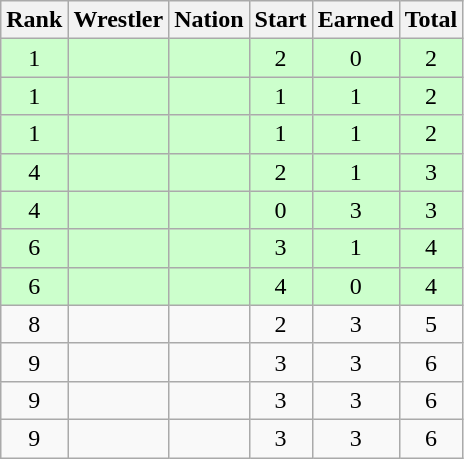<table class="wikitable sortable" style="text-align:center;">
<tr>
<th>Rank</th>
<th>Wrestler</th>
<th>Nation</th>
<th>Start</th>
<th>Earned</th>
<th>Total</th>
</tr>
<tr style="background:#cfc;">
<td>1</td>
<td align=left></td>
<td align=left></td>
<td>2</td>
<td>0</td>
<td>2</td>
</tr>
<tr style="background:#cfc;">
<td>1</td>
<td align=left></td>
<td align=left></td>
<td>1</td>
<td>1</td>
<td>2</td>
</tr>
<tr style="background:#cfc;">
<td>1</td>
<td align=left></td>
<td align=left></td>
<td>1</td>
<td>1</td>
<td>2</td>
</tr>
<tr style="background:#cfc;">
<td>4</td>
<td align=left></td>
<td align=left></td>
<td>2</td>
<td>1</td>
<td>3</td>
</tr>
<tr style="background:#cfc;">
<td>4</td>
<td align=left></td>
<td align=left></td>
<td>0</td>
<td>3</td>
<td>3</td>
</tr>
<tr style="background:#cfc;">
<td>6</td>
<td align=left></td>
<td align=left></td>
<td>3</td>
<td>1</td>
<td>4</td>
</tr>
<tr style="background:#cfc;">
<td>6</td>
<td align=left></td>
<td align=left></td>
<td>4</td>
<td>0</td>
<td>4</td>
</tr>
<tr>
<td>8</td>
<td align=left></td>
<td align=left></td>
<td>2</td>
<td>3</td>
<td>5</td>
</tr>
<tr>
<td>9</td>
<td align=left></td>
<td align=left></td>
<td>3</td>
<td>3</td>
<td>6</td>
</tr>
<tr>
<td>9</td>
<td align=left></td>
<td align=left></td>
<td>3</td>
<td>3</td>
<td>6</td>
</tr>
<tr>
<td>9</td>
<td align=left></td>
<td align=left></td>
<td>3</td>
<td>3</td>
<td>6</td>
</tr>
</table>
